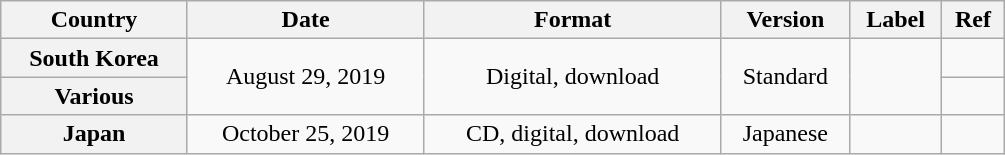<table class="wikitable" style="width:670px; text-align:center">
<tr>
<th>Country</th>
<th>Date</th>
<th>Format</th>
<th>Version</th>
<th>Label</th>
<th>Ref</th>
</tr>
<tr>
<th scope="row">South Korea</th>
<td rowspan="2">August 29, 2019</td>
<td rowspan="2">Digital, download</td>
<td rowspan="2">Standard</td>
<td rowspan="2"></td>
<td></td>
</tr>
<tr>
<th scope="row">Various</th>
<td></td>
</tr>
<tr>
<th>Japan</th>
<td>October 25, 2019</td>
<td>CD, digital, download</td>
<td>Japanese</td>
<td></td>
<td></td>
</tr>
</table>
